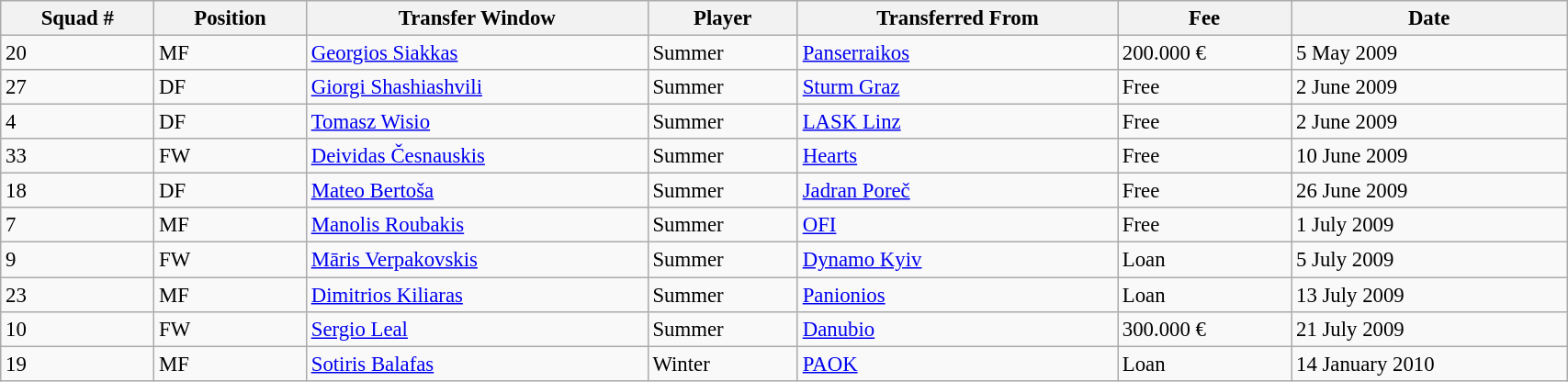<table class="wikitable sortable" style="width:90%; text-align:center; font-size:95%; text-align:left;">
<tr>
<th><strong>Squad #</strong></th>
<th><strong>Position</strong></th>
<th><strong>Transfer Window</strong></th>
<th><strong>Player</strong></th>
<th><strong>Transferred From</strong></th>
<th><strong>Fee</strong></th>
<th><strong>Date</strong></th>
</tr>
<tr>
<td>20</td>
<td>MF</td>
<td> <a href='#'>Georgios Siakkas</a></td>
<td>Summer</td>
<td> <a href='#'>Panserraikos</a></td>
<td> 200.000 €</td>
<td>5 May 2009</td>
</tr>
<tr>
<td>27</td>
<td>DF</td>
<td> <a href='#'>Giorgi Shashiashvili</a></td>
<td>Summer</td>
<td> <a href='#'>Sturm Graz</a></td>
<td>Free</td>
<td>2 June 2009</td>
</tr>
<tr>
<td>4</td>
<td>DF</td>
<td> <a href='#'>Tomasz Wisio</a></td>
<td>Summer</td>
<td> <a href='#'>LASK Linz</a></td>
<td>Free</td>
<td>2 June 2009</td>
</tr>
<tr>
<td>33</td>
<td>FW</td>
<td> <a href='#'>Deividas Česnauskis</a></td>
<td>Summer</td>
<td> <a href='#'>Hearts</a></td>
<td>Free</td>
<td>10 June 2009</td>
</tr>
<tr>
<td>18</td>
<td>DF</td>
<td> <a href='#'>Mateo Bertoša</a></td>
<td>Summer</td>
<td> <a href='#'>Jadran Poreč</a></td>
<td>Free</td>
<td>26 June 2009</td>
</tr>
<tr>
<td>7</td>
<td>MF</td>
<td> <a href='#'>Manolis Roubakis</a></td>
<td>Summer</td>
<td> <a href='#'>OFI</a></td>
<td>Free</td>
<td>1 July 2009</td>
</tr>
<tr>
<td>9</td>
<td>FW</td>
<td> <a href='#'>Māris Verpakovskis</a></td>
<td>Summer</td>
<td> <a href='#'>Dynamo Kyiv</a></td>
<td>Loan</td>
<td>5 July 2009</td>
</tr>
<tr>
<td>23</td>
<td>MF</td>
<td> <a href='#'>Dimitrios Kiliaras</a></td>
<td>Summer</td>
<td> <a href='#'>Panionios</a></td>
<td>Loan</td>
<td>13 July 2009</td>
</tr>
<tr>
<td>10</td>
<td>FW</td>
<td> <a href='#'>Sergio Leal</a></td>
<td>Summer</td>
<td> <a href='#'>Danubio</a></td>
<td> 300.000 €</td>
<td>21 July 2009</td>
</tr>
<tr>
<td>19</td>
<td>MF</td>
<td> <a href='#'>Sotiris Balafas</a></td>
<td>Winter</td>
<td> <a href='#'>PAOK</a></td>
<td>Loan</td>
<td>14 January 2010</td>
</tr>
</table>
